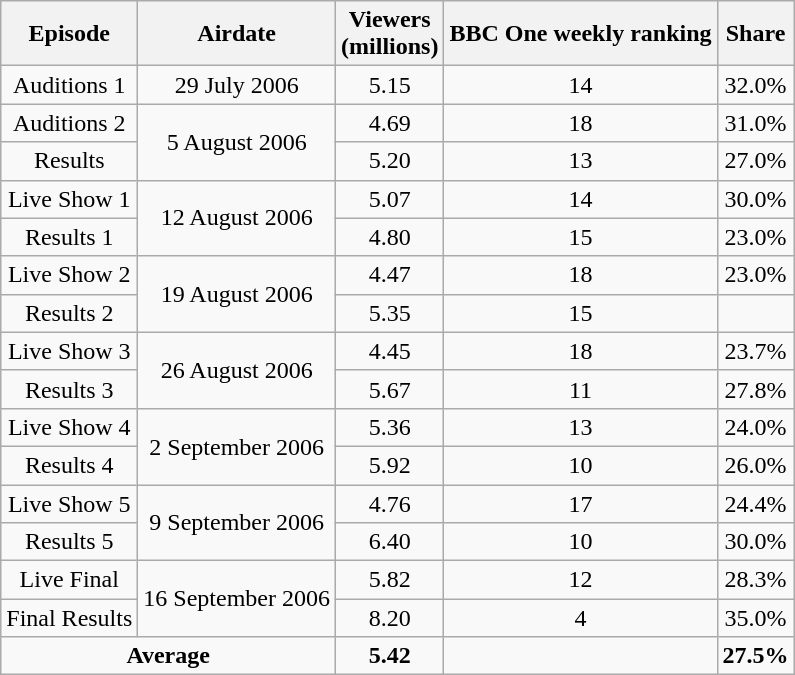<table class="wikitable" style="text-align:center">
<tr>
<th>Episode</th>
<th>Airdate</th>
<th>Viewers<br>(millions)</th>
<th>BBC One weekly ranking</th>
<th>Share</th>
</tr>
<tr>
<td>Auditions 1</td>
<td>29 July 2006</td>
<td>5.15</td>
<td>14</td>
<td>32.0%</td>
</tr>
<tr>
<td>Auditions 2</td>
<td rowspan="2">5 August 2006</td>
<td>4.69</td>
<td>18</td>
<td>31.0%</td>
</tr>
<tr>
<td>Results</td>
<td>5.20</td>
<td>13</td>
<td>27.0%</td>
</tr>
<tr>
<td>Live Show 1</td>
<td rowspan="2">12 August 2006</td>
<td>5.07</td>
<td>14</td>
<td>30.0%</td>
</tr>
<tr>
<td>Results 1</td>
<td>4.80</td>
<td>15</td>
<td>23.0%</td>
</tr>
<tr>
<td>Live Show 2</td>
<td rowspan="2">19 August 2006</td>
<td>4.47</td>
<td>18</td>
<td>23.0%</td>
</tr>
<tr>
<td>Results 2</td>
<td>5.35</td>
<td>15</td>
<td></td>
</tr>
<tr>
<td>Live Show 3</td>
<td rowspan="2">26 August 2006</td>
<td>4.45</td>
<td>18</td>
<td>23.7%</td>
</tr>
<tr>
<td>Results 3</td>
<td>5.67</td>
<td>11</td>
<td>27.8%</td>
</tr>
<tr>
<td>Live Show 4</td>
<td rowspan="2">2 September 2006</td>
<td>5.36</td>
<td>13</td>
<td>24.0%</td>
</tr>
<tr>
<td>Results 4</td>
<td>5.92</td>
<td>10</td>
<td>26.0%</td>
</tr>
<tr>
<td>Live Show 5</td>
<td rowspan="2">9 September 2006</td>
<td>4.76</td>
<td>17</td>
<td>24.4%</td>
</tr>
<tr>
<td>Results 5</td>
<td>6.40</td>
<td>10</td>
<td>30.0%</td>
</tr>
<tr>
<td>Live Final</td>
<td rowspan="2">16 September 2006</td>
<td>5.82</td>
<td>12</td>
<td>28.3%</td>
</tr>
<tr>
<td>Final Results</td>
<td>8.20</td>
<td>4</td>
<td>35.0%</td>
</tr>
<tr>
<td colspan="2"><strong>Average</strong></td>
<td><strong>5.42</strong></td>
<td></td>
<td><strong>27.5%</strong></td>
</tr>
</table>
